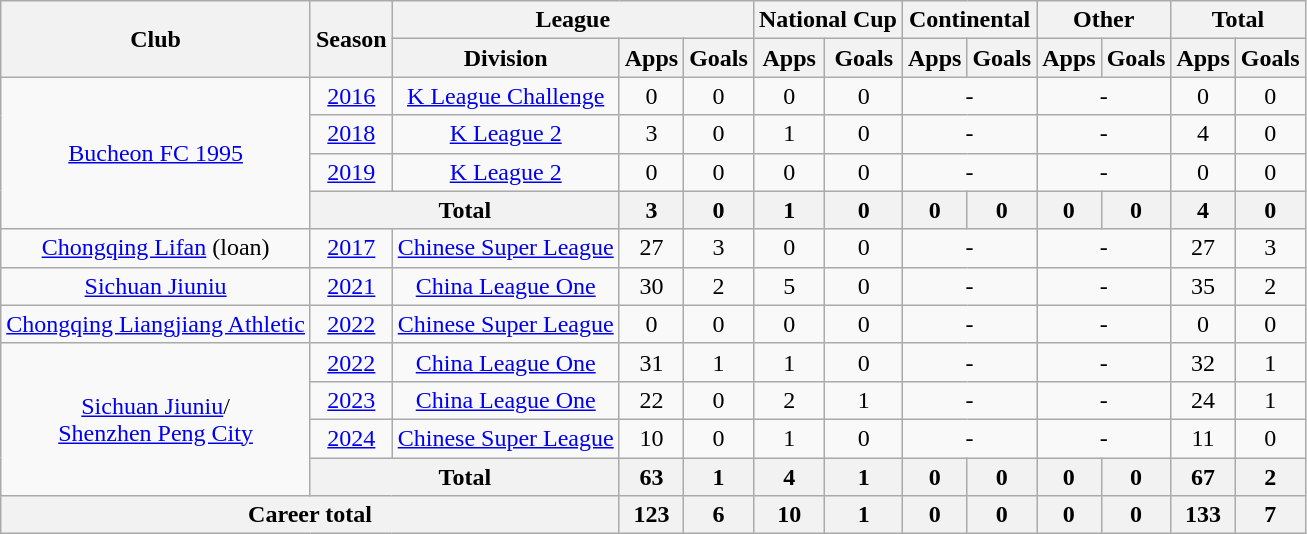<table class="wikitable" style="text-align: center">
<tr>
<th rowspan="2">Club</th>
<th rowspan="2">Season</th>
<th colspan="3">League</th>
<th colspan="2">National Cup</th>
<th colspan="2">Continental</th>
<th colspan="2">Other</th>
<th colspan="2">Total</th>
</tr>
<tr>
<th>Division</th>
<th>Apps</th>
<th>Goals</th>
<th>Apps</th>
<th>Goals</th>
<th>Apps</th>
<th>Goals</th>
<th>Apps</th>
<th>Goals</th>
<th>Apps</th>
<th>Goals</th>
</tr>
<tr>
<td rowspan=4><a href='#'>Bucheon FC 1995</a></td>
<td><a href='#'>2016</a></td>
<td><a href='#'>K League Challenge</a></td>
<td>0</td>
<td>0</td>
<td>0</td>
<td>0</td>
<td colspan="2">-</td>
<td colspan="2">-</td>
<td>0</td>
<td>0</td>
</tr>
<tr>
<td><a href='#'>2018</a></td>
<td><a href='#'>K League 2</a></td>
<td>3</td>
<td>0</td>
<td>1</td>
<td>0</td>
<td colspan="2">-</td>
<td colspan="2">-</td>
<td>4</td>
<td>0</td>
</tr>
<tr>
<td><a href='#'>2019</a></td>
<td><a href='#'>K League 2</a></td>
<td>0</td>
<td>0</td>
<td>0</td>
<td>0</td>
<td colspan="2">-</td>
<td colspan="2">-</td>
<td>0</td>
<td>0</td>
</tr>
<tr>
<th colspan=2>Total</th>
<th>3</th>
<th>0</th>
<th>1</th>
<th>0</th>
<th>0</th>
<th>0</th>
<th>0</th>
<th>0</th>
<th>4</th>
<th>0</th>
</tr>
<tr>
<td><a href='#'>Chongqing Lifan</a> (loan)</td>
<td><a href='#'>2017</a></td>
<td><a href='#'>Chinese Super League</a></td>
<td>27</td>
<td>3</td>
<td>0</td>
<td>0</td>
<td colspan="2">-</td>
<td colspan="2">-</td>
<td>27</td>
<td>3</td>
</tr>
<tr>
<td><a href='#'>Sichuan Jiuniu</a></td>
<td><a href='#'>2021</a></td>
<td><a href='#'>China League One</a></td>
<td>30</td>
<td>2</td>
<td>5</td>
<td>0</td>
<td colspan="2">-</td>
<td colspan="2">-</td>
<td>35</td>
<td>2</td>
</tr>
<tr>
<td><a href='#'>Chongqing Liangjiang Athletic</a></td>
<td><a href='#'>2022</a></td>
<td><a href='#'>Chinese Super League</a></td>
<td>0</td>
<td>0</td>
<td>0</td>
<td>0</td>
<td colspan="2">-</td>
<td colspan="2">-</td>
<td>0</td>
<td>0</td>
</tr>
<tr>
<td rowspan=4><a href='#'>Sichuan Jiuniu</a>/<br><a href='#'>Shenzhen Peng City</a></td>
<td><a href='#'>2022</a></td>
<td><a href='#'>China League One</a></td>
<td>31</td>
<td>1</td>
<td>1</td>
<td>0</td>
<td colspan="2">-</td>
<td colspan="2">-</td>
<td>32</td>
<td>1</td>
</tr>
<tr>
<td><a href='#'>2023</a></td>
<td><a href='#'>China League One</a></td>
<td>22</td>
<td>0</td>
<td>2</td>
<td>1</td>
<td colspan="2">-</td>
<td colspan="2">-</td>
<td>24</td>
<td>1</td>
</tr>
<tr>
<td><a href='#'>2024</a></td>
<td><a href='#'>Chinese Super League</a></td>
<td>10</td>
<td>0</td>
<td>1</td>
<td>0</td>
<td colspan="2">-</td>
<td colspan="2">-</td>
<td>11</td>
<td>0</td>
</tr>
<tr>
<th colspan=2>Total</th>
<th>63</th>
<th>1</th>
<th>4</th>
<th>1</th>
<th>0</th>
<th>0</th>
<th>0</th>
<th>0</th>
<th>67</th>
<th>2</th>
</tr>
<tr>
<th colspan=3>Career total</th>
<th>123</th>
<th>6</th>
<th>10</th>
<th>1</th>
<th>0</th>
<th>0</th>
<th>0</th>
<th>0</th>
<th>133</th>
<th>7</th>
</tr>
</table>
